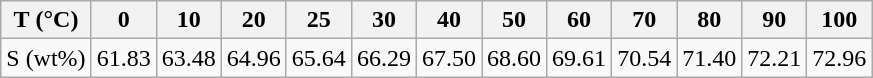<table class="wikitable" style="text-align:center">
<tr>
<th>Т (°C)</th>
<th>0</th>
<th>10</th>
<th>20</th>
<th>25</th>
<th>30</th>
<th>40</th>
<th>50</th>
<th>60</th>
<th>70</th>
<th>80</th>
<th>90</th>
<th>100</th>
</tr>
<tr>
<td>S (wt%)</td>
<td>61.83</td>
<td>63.48</td>
<td>64.96</td>
<td>65.64</td>
<td>66.29</td>
<td>67.50</td>
<td>68.60</td>
<td>69.61</td>
<td>70.54</td>
<td>71.40</td>
<td>72.21</td>
<td>72.96</td>
</tr>
</table>
